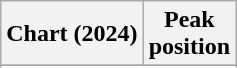<table class="wikitable sortable plainrowheaders" style="text-align:center">
<tr>
<th scope="col">Chart (2024)</th>
<th scope="col">Peak<br>position</th>
</tr>
<tr>
</tr>
<tr>
</tr>
</table>
